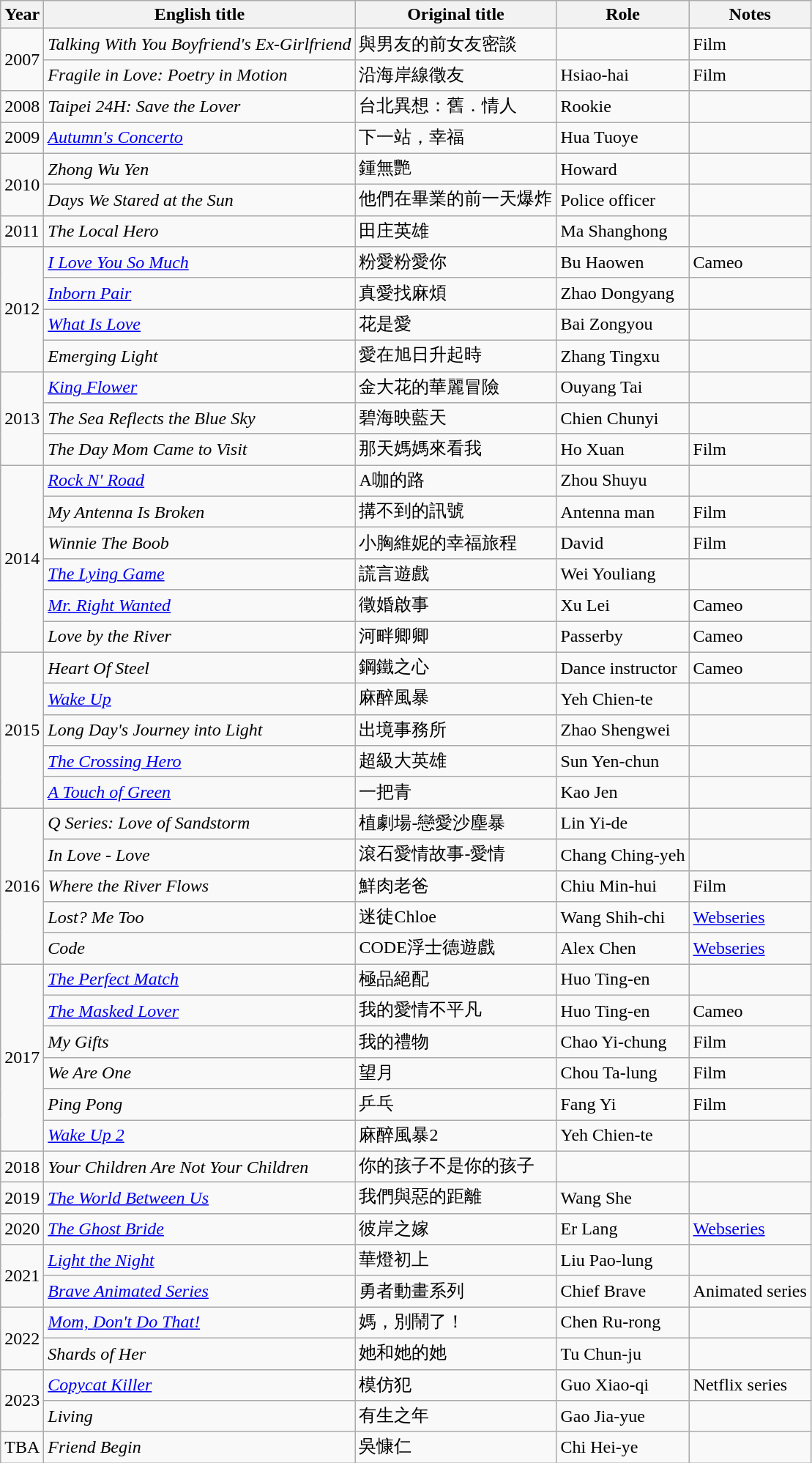<table class="wikitable sortable">
<tr>
<th>Year</th>
<th>English title</th>
<th>Original title</th>
<th>Role</th>
<th class="unsortable">Notes</th>
</tr>
<tr>
<td rowspan=2>2007</td>
<td><em>Talking With You Boyfriend's Ex-Girlfriend</em></td>
<td>與男友的前女友密談</td>
<td></td>
<td>Film</td>
</tr>
<tr>
<td><em>Fragile in Love: Poetry in Motion</em></td>
<td>沿海岸線徵友</td>
<td>Hsiao-hai</td>
<td>Film</td>
</tr>
<tr>
<td>2008</td>
<td><em>Taipei 24H: Save the Lover</em></td>
<td>台北異想：舊．情人</td>
<td>Rookie</td>
<td></td>
</tr>
<tr>
<td>2009</td>
<td><em><a href='#'>Autumn's Concerto</a></em></td>
<td>下一站，幸福</td>
<td>Hua Tuoye</td>
<td></td>
</tr>
<tr>
<td rowspan=2>2010</td>
<td><em>Zhong Wu Yen</em></td>
<td>鍾無艷</td>
<td>Howard</td>
<td></td>
</tr>
<tr>
<td><em>Days We Stared at the Sun</em></td>
<td>他們在畢業的前一天爆炸</td>
<td>Police officer</td>
<td></td>
</tr>
<tr>
<td>2011</td>
<td><em>The Local Hero</em></td>
<td>田庄英雄</td>
<td>Ma Shanghong</td>
<td></td>
</tr>
<tr>
<td rowspan=4>2012</td>
<td><em><a href='#'>I Love You So Much</a></em></td>
<td>粉愛粉愛你</td>
<td>Bu Haowen</td>
<td>Cameo</td>
</tr>
<tr>
<td><em><a href='#'>Inborn Pair</a></em></td>
<td>真愛找麻煩</td>
<td>Zhao Dongyang</td>
<td></td>
</tr>
<tr>
<td><em><a href='#'>What Is Love</a></em></td>
<td>花是愛</td>
<td>Bai Zongyou</td>
<td></td>
</tr>
<tr>
<td><em>Emerging Light</em></td>
<td>愛在旭日升起時</td>
<td>Zhang Tingxu</td>
<td></td>
</tr>
<tr>
<td rowspan=3>2013</td>
<td><em><a href='#'>King Flower</a></em></td>
<td>金大花的華麗冒險</td>
<td>Ouyang Tai</td>
<td></td>
</tr>
<tr>
<td><em>The Sea Reflects the Blue Sky</em></td>
<td>碧海映藍天</td>
<td>Chien Chunyi</td>
<td></td>
</tr>
<tr>
<td><em>The Day Mom Came to Visit</em></td>
<td>那天媽媽來看我</td>
<td>Ho Xuan</td>
<td>Film</td>
</tr>
<tr>
<td rowspan=6>2014</td>
<td><em><a href='#'>Rock N' Road</a></em></td>
<td>A咖的路</td>
<td>Zhou Shuyu</td>
<td></td>
</tr>
<tr>
<td><em>My Antenna Is Broken</em></td>
<td>搆不到的訊號</td>
<td>Antenna man</td>
<td>Film</td>
</tr>
<tr>
<td><em>Winnie The Boob</em></td>
<td>小胸維妮的幸福旅程</td>
<td>David</td>
<td>Film</td>
</tr>
<tr>
<td><em><a href='#'>The Lying Game</a></em></td>
<td>謊言遊戲</td>
<td>Wei Youliang</td>
<td></td>
</tr>
<tr>
<td><em><a href='#'>Mr. Right Wanted</a></em></td>
<td>徵婚啟事</td>
<td>Xu Lei</td>
<td>Cameo</td>
</tr>
<tr>
<td><em>Love by the River</em></td>
<td>河畔卿卿</td>
<td>Passerby</td>
<td>Cameo</td>
</tr>
<tr>
<td rowspan=5>2015</td>
<td><em>Heart Of Steel</em></td>
<td>鋼鐵之心</td>
<td>Dance instructor</td>
<td>Cameo</td>
</tr>
<tr>
<td><em><a href='#'>Wake Up</a></em></td>
<td>麻醉風暴</td>
<td>Yeh Chien-te</td>
<td></td>
</tr>
<tr>
<td><em>Long Day's Journey into Light</em></td>
<td>出境事務所</td>
<td>Zhao Shengwei</td>
<td></td>
</tr>
<tr>
<td><em><a href='#'>The Crossing Hero</a></em></td>
<td>超級大英雄</td>
<td>Sun Yen-chun</td>
<td></td>
</tr>
<tr>
<td><em><a href='#'>A Touch of Green</a></em></td>
<td>一把青</td>
<td>Kao Jen</td>
<td></td>
</tr>
<tr>
<td rowspan=5>2016</td>
<td><em>Q Series: Love of Sandstorm</em></td>
<td>植劇場-戀愛沙塵暴</td>
<td>Lin Yi-de</td>
<td></td>
</tr>
<tr>
<td><em>In Love - Love</em></td>
<td>滾石愛情故事-愛情</td>
<td>Chang Ching-yeh</td>
<td></td>
</tr>
<tr>
<td><em>Where the River Flows</em></td>
<td>鮮肉老爸</td>
<td>Chiu Min-hui</td>
<td>Film</td>
</tr>
<tr>
<td><em>Lost? Me Too</em></td>
<td>迷徒Chloe</td>
<td>Wang Shih-chi</td>
<td><a href='#'>Webseries</a></td>
</tr>
<tr>
<td><em>Code</em></td>
<td>CODE浮士德遊戲</td>
<td>Alex Chen</td>
<td><a href='#'>Webseries</a></td>
</tr>
<tr>
<td rowspan=6>2017</td>
<td><em><a href='#'>The Perfect Match</a></em></td>
<td>極品絕配</td>
<td>Huo Ting-en</td>
<td></td>
</tr>
<tr>
<td><em><a href='#'>The Masked Lover</a></em></td>
<td>我的愛情不平凡</td>
<td>Huo Ting-en</td>
<td>Cameo</td>
</tr>
<tr>
<td><em>My Gifts</em></td>
<td>我的禮物</td>
<td>Chao Yi-chung</td>
<td>Film</td>
</tr>
<tr>
<td><em>We Are One</em></td>
<td>望月</td>
<td>Chou Ta-lung</td>
<td>Film</td>
</tr>
<tr>
<td><em>Ping Pong</em></td>
<td>乒乓</td>
<td>Fang Yi</td>
<td>Film</td>
</tr>
<tr>
<td><em><a href='#'>Wake Up 2</a></em></td>
<td>麻醉風暴2</td>
<td>Yeh Chien-te</td>
<td></td>
</tr>
<tr>
<td rowspan=1>2018<br></td>
<td><em>Your Children Are Not Your Children</em></td>
<td>你的孩子不是你的孩子</td>
<td></td>
<td></td>
</tr>
<tr>
<td>2019</td>
<td><em><a href='#'>The World Between Us</a></em></td>
<td>我們與惡的距離</td>
<td>Wang She</td>
<td></td>
</tr>
<tr>
<td>2020</td>
<td><em><a href='#'>The Ghost Bride</a></em></td>
<td>彼岸之嫁</td>
<td>Er Lang</td>
<td><a href='#'>Webseries</a></td>
</tr>
<tr>
<td rowspan="2">2021</td>
<td><em><a href='#'>Light the Night</a></em></td>
<td>華燈初上</td>
<td>Liu Pao-lung</td>
<td></td>
</tr>
<tr>
<td><em><a href='#'>Brave Animated Series</a></em></td>
<td>勇者動畫系列</td>
<td>Chief Brave</td>
<td>Animated series</td>
</tr>
<tr>
<td rowspan=2>2022</td>
<td><em><a href='#'>Mom, Don't Do That!</a></em></td>
<td>媽，別鬧了！</td>
<td>Chen Ru-rong</td>
<td></td>
</tr>
<tr>
<td><em>Shards of Her</em></td>
<td>她和她的她</td>
<td>Tu Chun-ju</td>
</tr>
<tr>
<td rowspan=2>2023</td>
<td><em><a href='#'>Copycat Killer</a></em></td>
<td>模仿犯</td>
<td>Guo Xiao-qi</td>
<td>Netflix series</td>
</tr>
<tr>
<td><em>Living</em></td>
<td>有生之年</td>
<td>Gao Jia-yue</td>
<td></td>
</tr>
<tr>
<td>TBA</td>
<td><em>Friend Begin</em></td>
<td>吳慷仁</td>
<td>Chi Hei-ye</td>
<td></td>
</tr>
</table>
